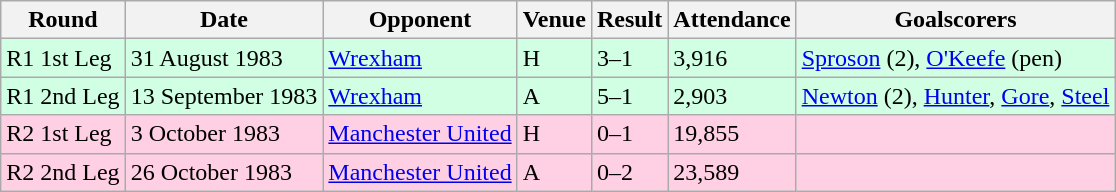<table class="wikitable">
<tr>
<th>Round</th>
<th>Date</th>
<th>Opponent</th>
<th>Venue</th>
<th>Result</th>
<th>Attendance</th>
<th>Goalscorers</th>
</tr>
<tr style="background-color: #d0ffe3;">
<td>R1 1st Leg</td>
<td>31 August 1983</td>
<td><a href='#'>Wrexham</a></td>
<td>H</td>
<td>3–1</td>
<td>3,916</td>
<td><a href='#'>Sproson</a> (2), <a href='#'>O'Keefe</a> (pen)</td>
</tr>
<tr style="background-color: #d0ffe3;">
<td>R1 2nd Leg</td>
<td>13 September 1983</td>
<td><a href='#'>Wrexham</a></td>
<td>A</td>
<td>5–1</td>
<td>2,903</td>
<td><a href='#'>Newton</a> (2), <a href='#'>Hunter</a>, <a href='#'>Gore</a>, <a href='#'>Steel</a></td>
</tr>
<tr style="background-color: #ffd0e3;">
<td>R2 1st Leg</td>
<td>3 October 1983</td>
<td><a href='#'>Manchester United</a></td>
<td>H</td>
<td>0–1</td>
<td>19,855</td>
<td></td>
</tr>
<tr style="background-color: #ffd0e3;">
<td>R2 2nd Leg</td>
<td>26 October 1983</td>
<td><a href='#'>Manchester United</a></td>
<td>A</td>
<td>0–2</td>
<td>23,589</td>
<td></td>
</tr>
</table>
